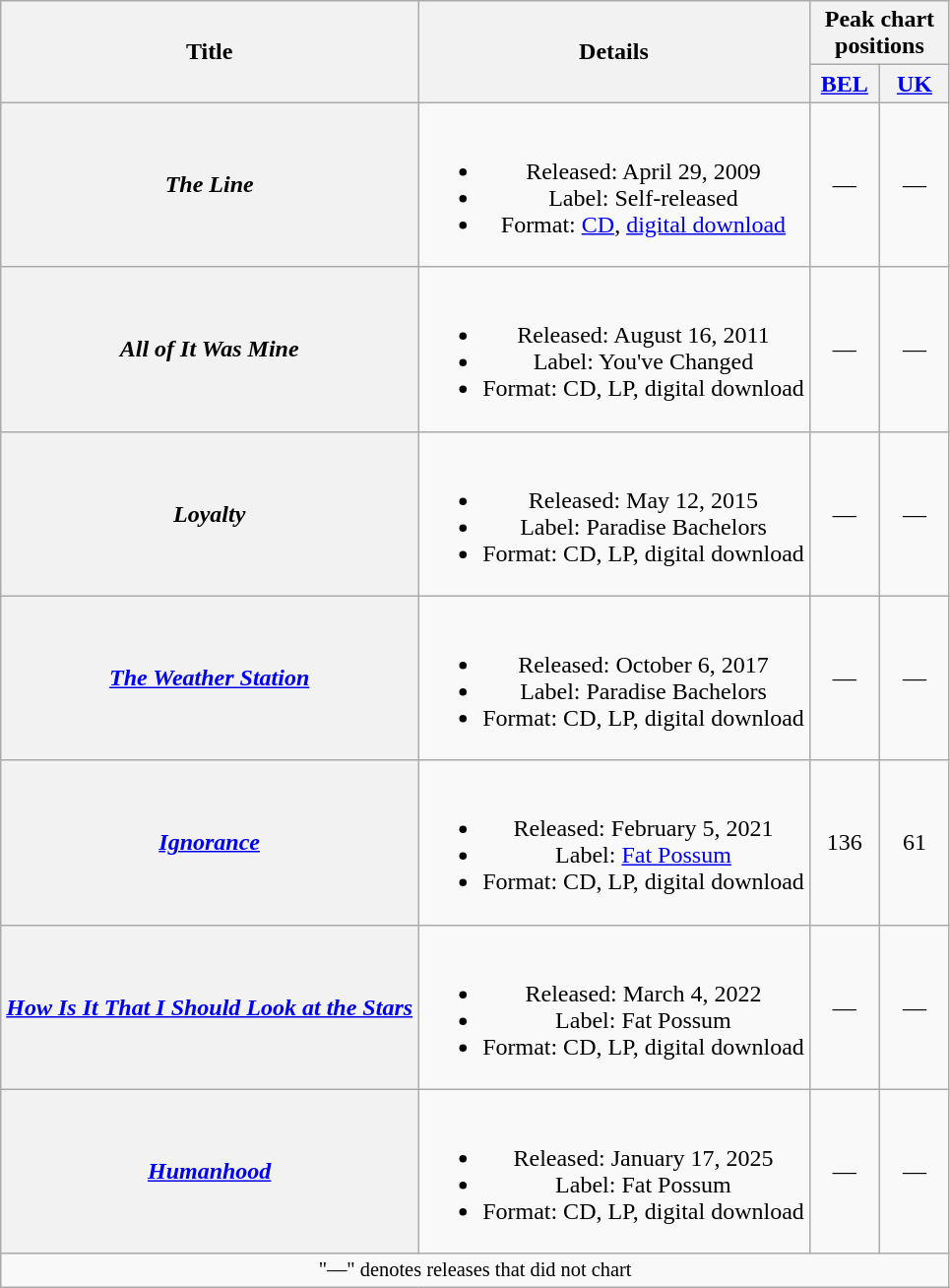<table class="wikitable plainrowheaders" style="text-align:center;">
<tr>
<th rowspan="2">Title</th>
<th rowspan="2">Details</th>
<th colspan="2">Peak chart positions</th>
</tr>
<tr>
<th style="width:40px;"><a href='#'>BEL</a><br></th>
<th style="width:40px;"><a href='#'>UK</a><br></th>
</tr>
<tr>
<th scope="row"><em>The Line</em></th>
<td><br><ul><li>Released: April 29, 2009</li><li>Label: Self-released</li><li>Format: <a href='#'>CD</a>, <a href='#'>digital download</a></li></ul></td>
<td>—</td>
<td>—</td>
</tr>
<tr>
<th scope="row"><em>All of It Was Mine</em></th>
<td><br><ul><li>Released: August 16, 2011</li><li>Label: You've Changed</li><li>Format: CD, LP, digital download</li></ul></td>
<td>—</td>
<td>—</td>
</tr>
<tr>
<th scope="row"><em>Loyalty</em></th>
<td><br><ul><li>Released: May 12, 2015</li><li>Label: Paradise Bachelors</li><li>Format: CD, LP, digital download</li></ul></td>
<td>—</td>
<td>—</td>
</tr>
<tr>
<th scope="row"><em><a href='#'>The Weather Station</a></em></th>
<td><br><ul><li>Released: October 6, 2017</li><li>Label: Paradise Bachelors</li><li>Format: CD, LP, digital download</li></ul></td>
<td>—</td>
<td>—</td>
</tr>
<tr>
<th scope="row"><em><a href='#'>Ignorance</a></em></th>
<td><br><ul><li>Released: February 5, 2021</li><li>Label: <a href='#'>Fat Possum</a></li><li>Format: CD, LP, digital download</li></ul></td>
<td>136</td>
<td>61</td>
</tr>
<tr>
<th scope="row"><em><a href='#'>How Is It That I Should Look at the Stars</a></em></th>
<td><br><ul><li>Released: March 4, 2022</li><li>Label: Fat Possum</li><li>Format: CD, LP, digital download</li></ul></td>
<td>—</td>
<td>—</td>
</tr>
<tr>
<th scope="row"><em><a href='#'>Humanhood</a></em></th>
<td><br><ul><li>Released: January 17, 2025</li><li>Label: Fat Possum</li><li>Format: CD, LP, digital download</li></ul></td>
<td>—</td>
<td>—</td>
</tr>
<tr>
<td colspan="11" style="font-size:85%">"—" denotes releases that did not chart</td>
</tr>
</table>
